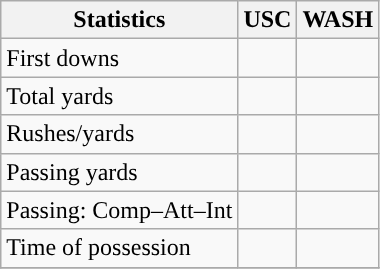<table class="wikitable" style="float: left;">
<tr>
<th>Statistics</th>
<th>USC</th>
<th>WASH</th>
</tr>
<tr>
<td>First downs</td>
<td></td>
<td></td>
</tr>
<tr>
<td>Total yards</td>
<td></td>
<td></td>
</tr>
<tr>
<td>Rushes/yards</td>
<td></td>
<td></td>
</tr>
<tr>
<td>Passing yards</td>
<td></td>
<td></td>
</tr>
<tr>
<td>Passing: Comp–Att–Int</td>
<td></td>
<td></td>
</tr>
<tr>
<td>Time of possession</td>
<td></td>
<td></td>
</tr>
<tr>
</tr>
</table>
